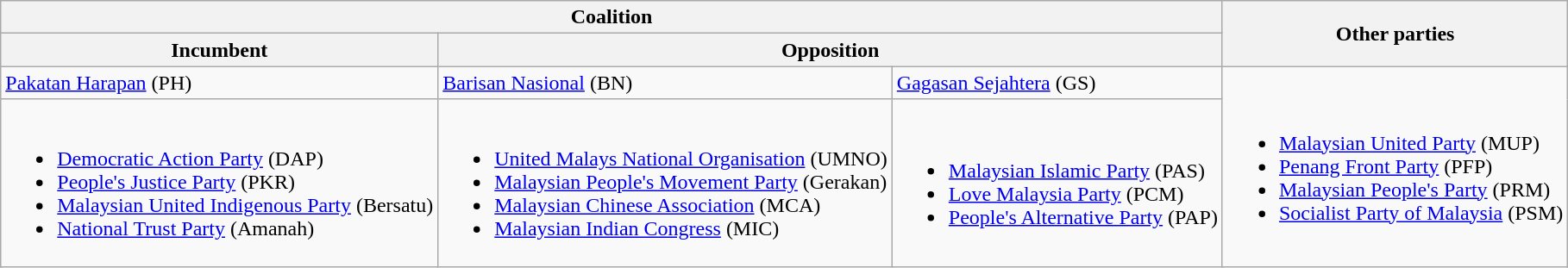<table class="wikitable">
<tr>
<th colspan="3">Coalition</th>
<th rowspan="2">Other parties</th>
</tr>
<tr>
<th>Incumbent</th>
<th colspan="2">Opposition</th>
</tr>
<tr>
<td> <a href='#'>Pakatan Harapan</a> (PH)</td>
<td><a href='#'>Barisan Nasional</a> (BN)</td>
<td><a href='#'>Gagasan Sejahtera</a> (GS)</td>
<td rowspan="2"><br><ul><li><a href='#'>Malaysian United Party</a> (MUP)</li><li> <a href='#'>Penang Front Party</a> (PFP)</li><li> <a href='#'>Malaysian People's Party</a> (PRM)</li><li> <a href='#'>Socialist Party of Malaysia</a> (PSM)</li></ul></td>
</tr>
<tr>
<td><br><ul><li> <a href='#'>Democratic Action Party</a> (DAP)</li><li> <a href='#'>People's Justice Party</a> (PKR)</li><li> <a href='#'>Malaysian United Indigenous Party</a> (Bersatu)</li><li> <a href='#'>National Trust Party</a> (Amanah)</li></ul></td>
<td><br><ul><li> <a href='#'>United Malays National Organisation</a> (UMNO)</li><li> <a href='#'>Malaysian People's Movement Party</a> (Gerakan)</li><li> <a href='#'>Malaysian Chinese Association</a> (MCA)</li><li> <a href='#'>Malaysian Indian Congress</a> (MIC)</li></ul></td>
<td><br><ul><li> <a href='#'>Malaysian Islamic Party</a> (PAS)</li><li><a href='#'>Love Malaysia Party</a> (PCM)</li><li><a href='#'>People's Alternative Party</a> (PAP)</li></ul></td>
</tr>
</table>
